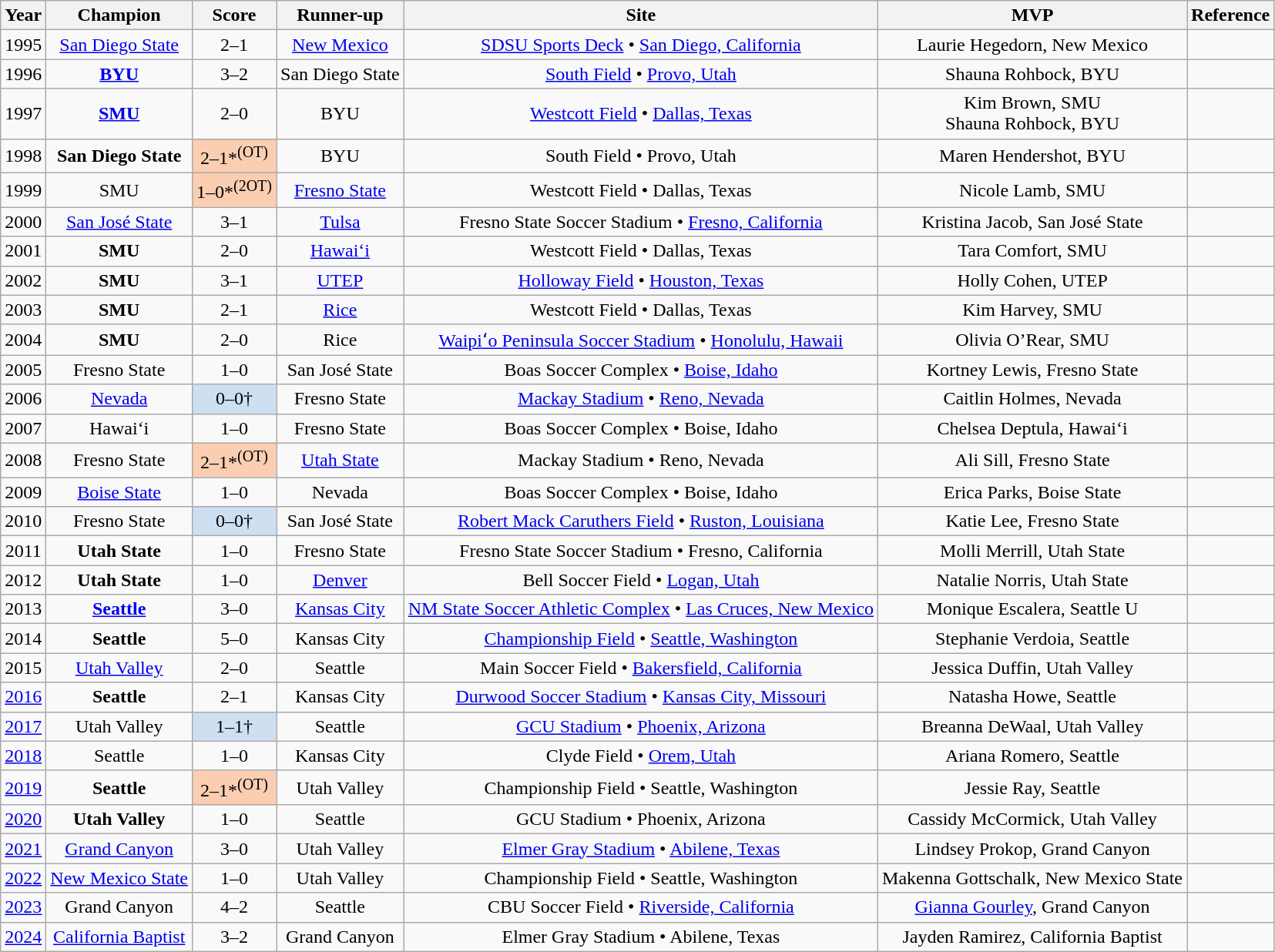<table class="wikitable sortable" style="text-align:center;">
<tr>
<th>Year</th>
<th>Champion</th>
<th>Score</th>
<th>Runner-up</th>
<th>Site</th>
<th>MVP</th>
<th>Reference</th>
</tr>
<tr>
<td>1995</td>
<td><a href='#'>San Diego State</a> </td>
<td>2–1</td>
<td><a href='#'>New Mexico</a></td>
<td><a href='#'>SDSU Sports Deck</a>  • <a href='#'>San Diego, California</a></td>
<td>Laurie Hegedorn, New Mexico</td>
<td></td>
</tr>
<tr>
<td>1996</td>
<td><strong><a href='#'>BYU</a></strong> </td>
<td>3–2</td>
<td>San Diego State</td>
<td><a href='#'>South Field</a> • <a href='#'>Provo, Utah</a></td>
<td>Shauna Rohbock, BYU</td>
<td></td>
</tr>
<tr>
<td>1997</td>
<td><strong><a href='#'>SMU</a></strong> </td>
<td>2–0</td>
<td>BYU</td>
<td><a href='#'>Westcott Field</a> • <a href='#'>Dallas, Texas</a></td>
<td>Kim Brown, SMU<br>Shauna Rohbock, BYU</td>
<td></td>
</tr>
<tr>
<td>1998</td>
<td><strong>San Diego State</strong> </td>
<td style="background-color:#FBCEB1">2–1*<sup>(OT)</sup></td>
<td>BYU</td>
<td>South Field • Provo, Utah</td>
<td>Maren Hendershot, BYU</td>
<td></td>
</tr>
<tr>
<td>1999</td>
<td>SMU </td>
<td style="background-color:#FBCEB1">1–0*<sup>(2OT)</sup></td>
<td><a href='#'>Fresno State</a></td>
<td>Westcott Field • Dallas, Texas</td>
<td>Nicole Lamb, SMU</td>
<td></td>
</tr>
<tr>
<td>2000</td>
<td><a href='#'>San José State</a> </td>
<td>3–1</td>
<td><a href='#'>Tulsa</a></td>
<td>Fresno State Soccer Stadium • <a href='#'>Fresno, California</a></td>
<td>Kristina Jacob, San José State</td>
<td></td>
</tr>
<tr>
<td>2001</td>
<td><strong>SMU</strong> </td>
<td>2–0</td>
<td><a href='#'>Hawai‘i</a></td>
<td>Westcott Field • Dallas, Texas</td>
<td>Tara Comfort, SMU</td>
<td></td>
</tr>
<tr>
<td>2002</td>
<td><strong>SMU</strong> </td>
<td>3–1</td>
<td><a href='#'>UTEP</a></td>
<td><a href='#'>Holloway Field</a> • <a href='#'>Houston, Texas</a></td>
<td>Holly Cohen, UTEP</td>
<td></td>
</tr>
<tr>
<td>2003</td>
<td><strong>SMU</strong> </td>
<td>2–1</td>
<td><a href='#'>Rice</a></td>
<td>Westcott Field • Dallas, Texas</td>
<td>Kim Harvey, SMU</td>
<td></td>
</tr>
<tr>
<td>2004</td>
<td><strong>SMU</strong> </td>
<td>2–0</td>
<td>Rice</td>
<td><a href='#'>Waipiʻo Peninsula Soccer Stadium</a> • <a href='#'>Honolulu, Hawaii</a></td>
<td>Olivia O’Rear, SMU</td>
<td></td>
</tr>
<tr>
<td>2005</td>
<td>Fresno State </td>
<td>1–0</td>
<td>San José State</td>
<td>Boas Soccer Complex • <a href='#'>Boise, Idaho</a></td>
<td>Kortney Lewis, Fresno State</td>
<td></td>
</tr>
<tr>
<td>2006</td>
<td><a href='#'>Nevada</a> </td>
<td style="background-color:#cedff2">0–0†<br></td>
<td>Fresno State</td>
<td><a href='#'>Mackay Stadium</a> • <a href='#'>Reno, Nevada</a></td>
<td>Caitlin Holmes, Nevada</td>
<td></td>
</tr>
<tr>
<td>2007</td>
<td>Hawai‘i </td>
<td>1–0</td>
<td>Fresno State</td>
<td>Boas Soccer Complex • Boise, Idaho</td>
<td>Chelsea Deptula, Hawai‘i</td>
<td></td>
</tr>
<tr>
<td>2008</td>
<td>Fresno State </td>
<td style="background-color:#FBCEB1">2–1*<sup>(OT)</sup></td>
<td><a href='#'>Utah State</a></td>
<td>Mackay Stadium • Reno, Nevada</td>
<td>Ali Sill, Fresno State</td>
<td></td>
</tr>
<tr>
<td>2009</td>
<td><a href='#'>Boise State</a>  </td>
<td>1–0</td>
<td>Nevada</td>
<td>Boas Soccer Complex • Boise, Idaho</td>
<td>Erica Parks, Boise State</td>
<td></td>
</tr>
<tr>
<td>2010</td>
<td>Fresno State </td>
<td style="background-color:#cedff2">0–0†<br></td>
<td>San José State</td>
<td><a href='#'>Robert Mack Caruthers Field</a> • <a href='#'>Ruston, Louisiana</a></td>
<td>Katie Lee, Fresno State</td>
<td></td>
</tr>
<tr>
<td>2011</td>
<td><strong>Utah State</strong> </td>
<td>1–0</td>
<td>Fresno State</td>
<td>Fresno State Soccer Stadium • Fresno, California</td>
<td>Molli Merrill, Utah State</td>
<td></td>
</tr>
<tr>
<td>2012</td>
<td><strong>Utah State</strong> </td>
<td>1–0</td>
<td><a href='#'>Denver</a></td>
<td>Bell Soccer Field • <a href='#'>Logan, Utah</a></td>
<td>Natalie Norris, Utah State</td>
<td></td>
</tr>
<tr>
<td>2013</td>
<td><strong><a href='#'>Seattle</a></strong> </td>
<td>3–0</td>
<td><a href='#'>Kansas City</a></td>
<td><a href='#'>NM State Soccer Athletic Complex</a> • <a href='#'>Las Cruces, New Mexico</a></td>
<td>Monique Escalera, Seattle U</td>
<td></td>
</tr>
<tr>
<td>2014</td>
<td><strong>Seattle</strong> </td>
<td>5–0</td>
<td>Kansas City</td>
<td><a href='#'>Championship Field</a> • <a href='#'>Seattle, Washington</a></td>
<td>Stephanie Verdoia, Seattle</td>
<td></td>
</tr>
<tr>
<td>2015</td>
<td><a href='#'>Utah Valley</a> </td>
<td>2–0</td>
<td>Seattle</td>
<td>Main Soccer Field • <a href='#'>Bakersfield, California</a></td>
<td>Jessica Duffin, Utah Valley</td>
<td></td>
</tr>
<tr>
<td><a href='#'>2016</a></td>
<td><strong>Seattle</strong> </td>
<td>2–1</td>
<td>Kansas City</td>
<td><a href='#'>Durwood Soccer Stadium</a> • <a href='#'>Kansas City, Missouri</a></td>
<td>Natasha Howe, Seattle</td>
<td></td>
</tr>
<tr>
<td><a href='#'>2017</a></td>
<td>Utah Valley </td>
<td style="background-color:#cedff2">1–1†<br></td>
<td>Seattle</td>
<td><a href='#'>GCU Stadium</a> • <a href='#'>Phoenix, Arizona</a></td>
<td>Breanna DeWaal, Utah Valley</td>
<td></td>
</tr>
<tr>
<td><a href='#'>2018</a></td>
<td>Seattle </td>
<td>1–0</td>
<td>Kansas City</td>
<td>Clyde Field • <a href='#'>Orem, Utah</a></td>
<td>Ariana Romero, Seattle</td>
<td></td>
</tr>
<tr>
<td><a href='#'>2019</a></td>
<td><strong>Seattle</strong> </td>
<td style="background-color:#FBCEB1">2–1*<sup>(OT)</sup></td>
<td>Utah Valley</td>
<td>Championship Field • Seattle, Washington</td>
<td>Jessie Ray, Seattle</td>
<td></td>
</tr>
<tr>
<td><a href='#'>2020</a></td>
<td><strong>Utah Valley</strong> </td>
<td>1–0</td>
<td>Seattle</td>
<td>GCU Stadium • Phoenix, Arizona</td>
<td>Cassidy McCormick, Utah Valley</td>
<td></td>
</tr>
<tr>
<td><a href='#'>2021</a></td>
<td><a href='#'>Grand Canyon</a> </td>
<td>3–0</td>
<td>Utah Valley</td>
<td><a href='#'>Elmer Gray Stadium</a> • <a href='#'>Abilene, Texas</a></td>
<td>Lindsey Prokop, Grand Canyon</td>
<td></td>
</tr>
<tr>
<td><a href='#'>2022</a></td>
<td><a href='#'>New Mexico State</a> </td>
<td>1–0</td>
<td>Utah Valley</td>
<td>Championship Field • Seattle, Washington</td>
<td>Makenna Gottschalk, New Mexico State</td>
<td></td>
</tr>
<tr>
<td><a href='#'>2023</a></td>
<td>Grand Canyon </td>
<td>4–2</td>
<td>Seattle</td>
<td>CBU Soccer Field • <a href='#'>Riverside, California</a></td>
<td><a href='#'>Gianna Gourley</a>, Grand Canyon</td>
<td></td>
</tr>
<tr>
<td><a href='#'>2024</a></td>
<td><a href='#'>California Baptist</a> </td>
<td>3–2</td>
<td>Grand Canyon</td>
<td>Elmer Gray Stadium • Abilene, Texas</td>
<td>Jayden Ramirez, California Baptist</td>
<td></td>
</tr>
</table>
